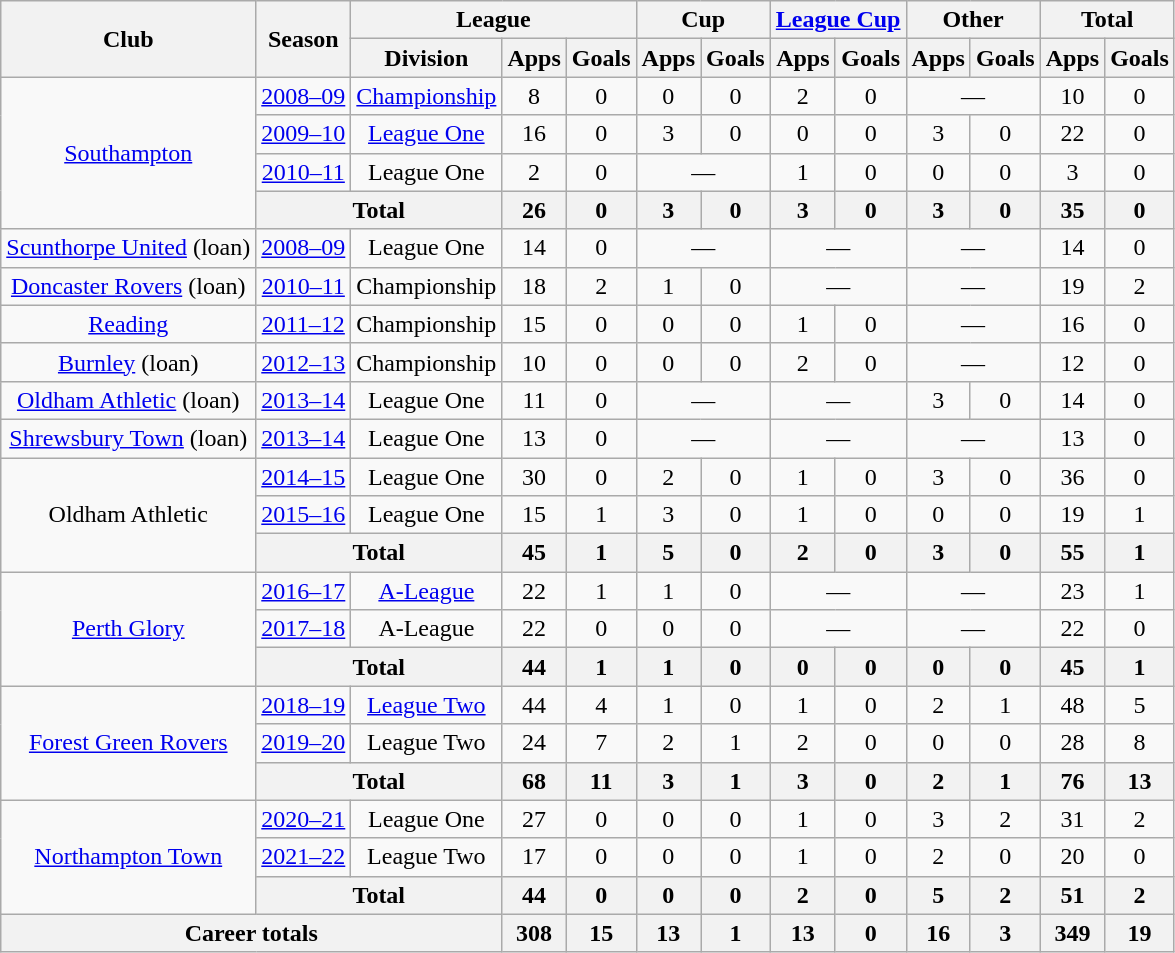<table class="wikitable" style="text-align: center">
<tr>
<th rowspan="2">Club</th>
<th rowspan="2">Season</th>
<th colspan="3">League</th>
<th colspan="2">Cup</th>
<th colspan="2"><a href='#'>League Cup</a></th>
<th colspan="2">Other</th>
<th colspan="2">Total</th>
</tr>
<tr>
<th>Division</th>
<th>Apps</th>
<th>Goals</th>
<th>Apps</th>
<th>Goals</th>
<th>Apps</th>
<th>Goals</th>
<th>Apps</th>
<th>Goals</th>
<th>Apps</th>
<th>Goals</th>
</tr>
<tr>
<td rowspan="4"><a href='#'>Southampton</a></td>
<td style="text-align:center;"><a href='#'>2008–09</a></td>
<td><a href='#'>Championship</a></td>
<td>8</td>
<td>0</td>
<td>0</td>
<td>0</td>
<td>2</td>
<td>0</td>
<td colspan="2">—</td>
<td>10</td>
<td>0</td>
</tr>
<tr>
<td style="text-align:center;"><a href='#'>2009–10</a></td>
<td><a href='#'>League One</a></td>
<td>16</td>
<td>0</td>
<td>3</td>
<td>0</td>
<td>0</td>
<td>0</td>
<td>3</td>
<td>0</td>
<td>22</td>
<td>0</td>
</tr>
<tr>
<td style="text-align:center;"><a href='#'>2010–11</a></td>
<td>League One</td>
<td>2</td>
<td>0</td>
<td colspan="2">—</td>
<td>1</td>
<td>0</td>
<td>0</td>
<td>0</td>
<td>3</td>
<td>0</td>
</tr>
<tr>
<th colspan="2">Total</th>
<th>26</th>
<th>0</th>
<th>3</th>
<th>0</th>
<th>3</th>
<th>0</th>
<th>3</th>
<th>0</th>
<th>35</th>
<th>0</th>
</tr>
<tr>
<td><a href='#'>Scunthorpe United</a> (loan)</td>
<td style="text-align:center;"><a href='#'>2008–09</a></td>
<td>League One</td>
<td>14</td>
<td>0</td>
<td colspan="2">—</td>
<td colspan="2">—</td>
<td colspan="2">—</td>
<td>14</td>
<td>0</td>
</tr>
<tr>
<td><a href='#'>Doncaster Rovers</a> (loan)</td>
<td><a href='#'>2010–11</a></td>
<td>Championship</td>
<td>18</td>
<td>2</td>
<td>1</td>
<td>0</td>
<td colspan="2">—</td>
<td colspan="2">—</td>
<td>19</td>
<td>2</td>
</tr>
<tr>
<td><a href='#'>Reading</a></td>
<td><a href='#'>2011–12</a></td>
<td>Championship</td>
<td>15</td>
<td>0</td>
<td>0</td>
<td>0</td>
<td>1</td>
<td>0</td>
<td colspan="2">—</td>
<td>16</td>
<td>0</td>
</tr>
<tr>
<td><a href='#'>Burnley</a> (loan)</td>
<td><a href='#'>2012–13</a></td>
<td>Championship</td>
<td>10</td>
<td>0</td>
<td>0</td>
<td>0</td>
<td>2</td>
<td>0</td>
<td colspan="2">—</td>
<td>12</td>
<td>0</td>
</tr>
<tr>
<td><a href='#'>Oldham Athletic</a> (loan)</td>
<td><a href='#'>2013–14</a></td>
<td>League One</td>
<td>11</td>
<td>0</td>
<td colspan="2">—</td>
<td colspan="2">—</td>
<td>3</td>
<td>0</td>
<td>14</td>
<td>0</td>
</tr>
<tr>
<td><a href='#'>Shrewsbury Town</a> (loan)</td>
<td><a href='#'>2013–14</a></td>
<td>League One</td>
<td>13</td>
<td>0</td>
<td colspan="2">—</td>
<td colspan="2">—</td>
<td colspan="2">—</td>
<td>13</td>
<td>0</td>
</tr>
<tr>
<td rowspan="3">Oldham Athletic</td>
<td><a href='#'>2014–15</a></td>
<td>League One</td>
<td>30</td>
<td>0</td>
<td>2</td>
<td>0</td>
<td>1</td>
<td>0</td>
<td>3</td>
<td>0</td>
<td>36</td>
<td>0</td>
</tr>
<tr>
<td><a href='#'>2015–16</a></td>
<td>League One</td>
<td>15</td>
<td>1</td>
<td>3</td>
<td>0</td>
<td>1</td>
<td>0</td>
<td>0</td>
<td>0</td>
<td>19</td>
<td>1</td>
</tr>
<tr>
<th colspan="2">Total</th>
<th>45</th>
<th>1</th>
<th>5</th>
<th>0</th>
<th>2</th>
<th>0</th>
<th>3</th>
<th>0</th>
<th>55</th>
<th>1</th>
</tr>
<tr>
<td rowspan="3"><a href='#'>Perth Glory</a></td>
<td><a href='#'>2016–17</a></td>
<td><a href='#'>A-League</a></td>
<td>22</td>
<td>1</td>
<td>1</td>
<td>0</td>
<td colspan="2">—</td>
<td colspan="2">—</td>
<td>23</td>
<td>1</td>
</tr>
<tr>
<td><a href='#'>2017–18</a></td>
<td>A-League</td>
<td>22</td>
<td>0</td>
<td>0</td>
<td>0</td>
<td colspan="2">—</td>
<td colspan="2">—</td>
<td>22</td>
<td>0</td>
</tr>
<tr>
<th colspan="2">Total</th>
<th>44</th>
<th>1</th>
<th>1</th>
<th>0</th>
<th>0</th>
<th>0</th>
<th>0</th>
<th>0</th>
<th>45</th>
<th>1</th>
</tr>
<tr>
<td rowspan="3"><a href='#'>Forest Green Rovers</a></td>
<td><a href='#'>2018–19</a></td>
<td><a href='#'>League Two</a></td>
<td>44</td>
<td>4</td>
<td>1</td>
<td>0</td>
<td>1</td>
<td>0</td>
<td>2</td>
<td>1</td>
<td>48</td>
<td>5</td>
</tr>
<tr>
<td><a href='#'>2019–20</a></td>
<td>League Two</td>
<td>24</td>
<td>7</td>
<td>2</td>
<td>1</td>
<td>2</td>
<td>0</td>
<td>0</td>
<td>0</td>
<td>28</td>
<td>8</td>
</tr>
<tr>
<th colspan="2">Total</th>
<th>68</th>
<th>11</th>
<th>3</th>
<th>1</th>
<th>3</th>
<th>0</th>
<th>2</th>
<th>1</th>
<th>76</th>
<th>13</th>
</tr>
<tr>
<td rowspan="3"><a href='#'>Northampton Town</a></td>
<td><a href='#'>2020–21</a></td>
<td>League One</td>
<td>27</td>
<td>0</td>
<td>0</td>
<td>0</td>
<td>1</td>
<td>0</td>
<td>3</td>
<td>2</td>
<td>31</td>
<td>2</td>
</tr>
<tr>
<td><a href='#'>2021–22</a></td>
<td>League Two</td>
<td>17</td>
<td>0</td>
<td>0</td>
<td>0</td>
<td>1</td>
<td>0</td>
<td>2</td>
<td>0</td>
<td>20</td>
<td>0</td>
</tr>
<tr>
<th colspan="2">Total</th>
<th>44</th>
<th>0</th>
<th>0</th>
<th>0</th>
<th>2</th>
<th>0</th>
<th>5</th>
<th>2</th>
<th>51</th>
<th>2</th>
</tr>
<tr>
<th colspan="3">Career totals</th>
<th>308</th>
<th>15</th>
<th>13</th>
<th>1</th>
<th>13</th>
<th>0</th>
<th>16</th>
<th>3</th>
<th>349</th>
<th>19</th>
</tr>
</table>
